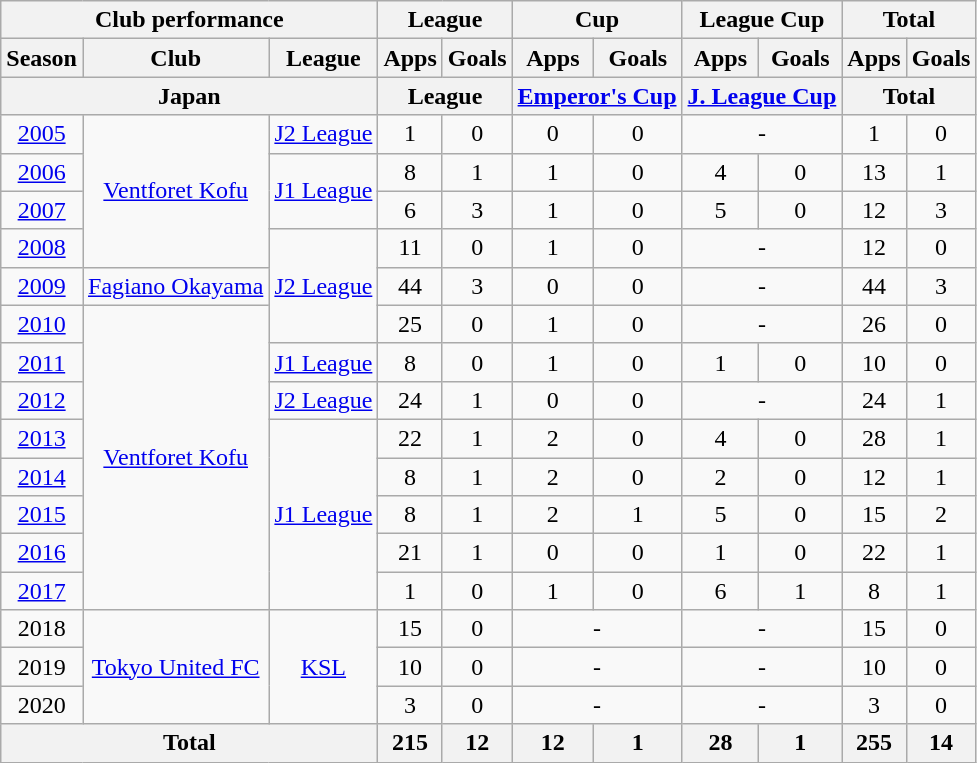<table class="wikitable" style="text-align:center;">
<tr>
<th colspan=3>Club performance</th>
<th colspan=2>League</th>
<th colspan=2>Cup</th>
<th colspan=2>League Cup</th>
<th colspan=2>Total</th>
</tr>
<tr>
<th>Season</th>
<th>Club</th>
<th>League</th>
<th>Apps</th>
<th>Goals</th>
<th>Apps</th>
<th>Goals</th>
<th>Apps</th>
<th>Goals</th>
<th>Apps</th>
<th>Goals</th>
</tr>
<tr>
<th colspan=3>Japan</th>
<th colspan=2>League</th>
<th colspan=2><a href='#'>Emperor's Cup</a></th>
<th colspan=2><a href='#'>J. League Cup</a></th>
<th colspan=2>Total</th>
</tr>
<tr>
<td><a href='#'>2005</a></td>
<td rowspan="4"><a href='#'>Ventforet Kofu</a></td>
<td><a href='#'>J2 League</a></td>
<td>1</td>
<td>0</td>
<td>0</td>
<td>0</td>
<td colspan="2">-</td>
<td>1</td>
<td>0</td>
</tr>
<tr>
<td><a href='#'>2006</a></td>
<td rowspan="2"><a href='#'>J1 League</a></td>
<td>8</td>
<td>1</td>
<td>1</td>
<td>0</td>
<td>4</td>
<td>0</td>
<td>13</td>
<td>1</td>
</tr>
<tr>
<td><a href='#'>2007</a></td>
<td>6</td>
<td>3</td>
<td>1</td>
<td>0</td>
<td>5</td>
<td>0</td>
<td>12</td>
<td>3</td>
</tr>
<tr>
<td><a href='#'>2008</a></td>
<td rowspan="3"><a href='#'>J2 League</a></td>
<td>11</td>
<td>0</td>
<td>1</td>
<td>0</td>
<td colspan="2">-</td>
<td>12</td>
<td>0</td>
</tr>
<tr>
<td><a href='#'>2009</a></td>
<td><a href='#'>Fagiano Okayama</a></td>
<td>44</td>
<td>3</td>
<td>0</td>
<td>0</td>
<td colspan="2">-</td>
<td>44</td>
<td>3</td>
</tr>
<tr>
<td><a href='#'>2010</a></td>
<td rowspan="8"><a href='#'>Ventforet Kofu</a></td>
<td>25</td>
<td>0</td>
<td>1</td>
<td>0</td>
<td colspan="2">-</td>
<td>26</td>
<td>0</td>
</tr>
<tr>
<td><a href='#'>2011</a></td>
<td><a href='#'>J1 League</a></td>
<td>8</td>
<td>0</td>
<td>1</td>
<td>0</td>
<td>1</td>
<td>0</td>
<td>10</td>
<td>0</td>
</tr>
<tr>
<td><a href='#'>2012</a></td>
<td><a href='#'>J2 League</a></td>
<td>24</td>
<td>1</td>
<td>0</td>
<td>0</td>
<td colspan="2">-</td>
<td>24</td>
<td>1</td>
</tr>
<tr>
<td><a href='#'>2013</a></td>
<td rowspan="5"><a href='#'>J1 League</a></td>
<td>22</td>
<td>1</td>
<td>2</td>
<td>0</td>
<td>4</td>
<td>0</td>
<td>28</td>
<td>1</td>
</tr>
<tr>
<td><a href='#'>2014</a></td>
<td>8</td>
<td>1</td>
<td>2</td>
<td>0</td>
<td>2</td>
<td>0</td>
<td>12</td>
<td>1</td>
</tr>
<tr>
<td><a href='#'>2015</a></td>
<td>8</td>
<td>1</td>
<td>2</td>
<td>1</td>
<td>5</td>
<td>0</td>
<td>15</td>
<td>2</td>
</tr>
<tr>
<td><a href='#'>2016</a></td>
<td>21</td>
<td>1</td>
<td>0</td>
<td>0</td>
<td>1</td>
<td>0</td>
<td>22</td>
<td>1</td>
</tr>
<tr>
<td><a href='#'>2017</a></td>
<td>1</td>
<td>0</td>
<td>1</td>
<td>0</td>
<td>6</td>
<td>1</td>
<td>8</td>
<td>1</td>
</tr>
<tr>
<td>2018</td>
<td rowspan="3"><a href='#'>Tokyo United FC</a></td>
<td rowspan="3"><a href='#'>KSL</a></td>
<td>15</td>
<td>0</td>
<td colspan="2">-</td>
<td colspan="2">-</td>
<td>15</td>
<td>0</td>
</tr>
<tr>
<td>2019</td>
<td>10</td>
<td>0</td>
<td colspan="2">-</td>
<td colspan="2">-</td>
<td>10</td>
<td>0</td>
</tr>
<tr>
<td>2020</td>
<td>3</td>
<td>0</td>
<td colspan="2">-</td>
<td colspan="2">-</td>
<td>3</td>
<td>0</td>
</tr>
<tr>
<th colspan=3>Total</th>
<th>215</th>
<th>12</th>
<th>12</th>
<th>1</th>
<th>28</th>
<th>1</th>
<th>255</th>
<th>14</th>
</tr>
</table>
